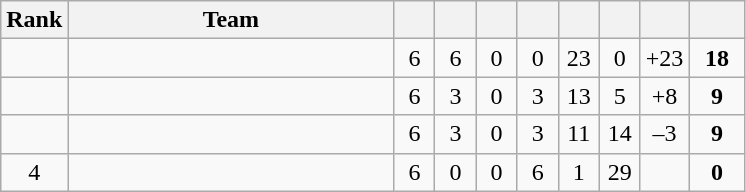<table class="wikitable" style="text-align:center;">
<tr>
<th>Rank</th>
<th width=210px>Team</th>
<th width=20px></th>
<th width=20px></th>
<th width=20px></th>
<th width=20px></th>
<th width=20px></th>
<th width=20px></th>
<th width=20px></th>
<th width=30px></th>
</tr>
<tr>
<td></td>
<td align="left"></td>
<td>6</td>
<td>6</td>
<td>0</td>
<td>0</td>
<td>23</td>
<td>0</td>
<td>+23</td>
<td><strong>18</strong></td>
</tr>
<tr>
<td></td>
<td align="left"><strong></strong></td>
<td>6</td>
<td>3</td>
<td>0</td>
<td>3</td>
<td>13</td>
<td>5</td>
<td>+8</td>
<td><strong>9</strong></td>
</tr>
<tr>
<td></td>
<td align="left"></td>
<td>6</td>
<td>3</td>
<td>0</td>
<td>3</td>
<td>11</td>
<td>14</td>
<td>–3</td>
<td><strong>9</strong></td>
</tr>
<tr>
<td>4</td>
<td align="left"></td>
<td>6</td>
<td>0</td>
<td>0</td>
<td>6</td>
<td>1</td>
<td>29</td>
<td></td>
<td><strong>0</strong></td>
</tr>
</table>
